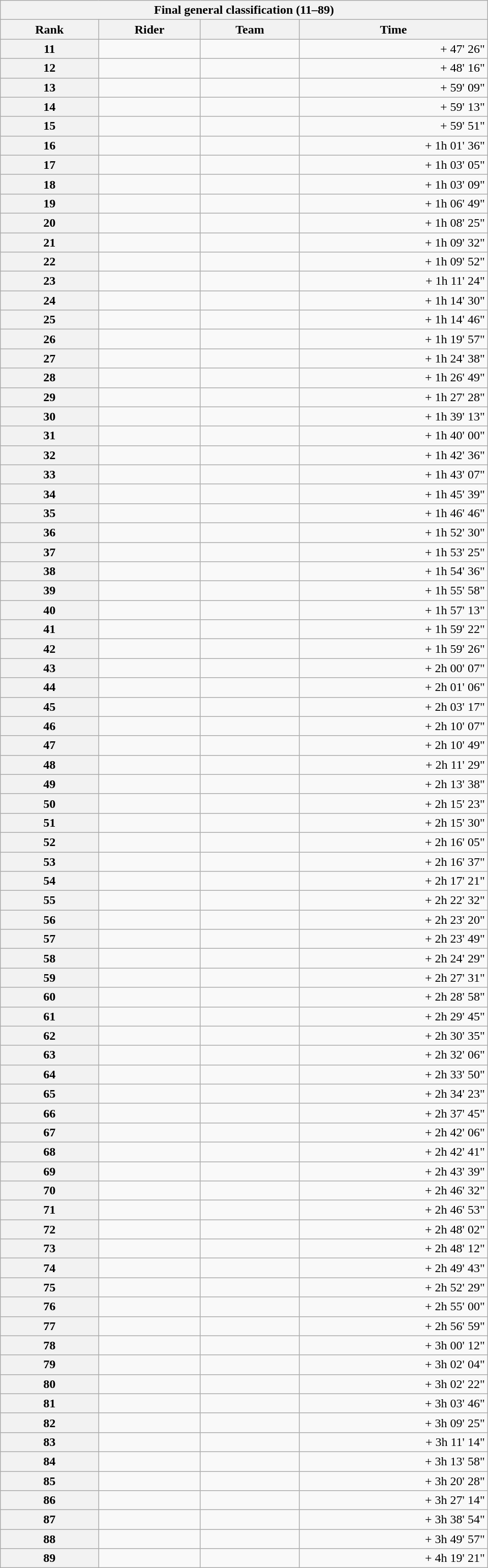<table class="collapsible collapsed wikitable" style="width:40em;margin-top:-1px;">
<tr>
<th scope="col" colspan="4">Final general classification (11–89)</th>
</tr>
<tr>
<th scope="col">Rank</th>
<th scope="col">Rider</th>
<th scope="col">Team</th>
<th scope="col">Time</th>
</tr>
<tr>
<th scope="row">11</th>
<td></td>
<td></td>
<td style="text-align:right;">+ 47' 26"</td>
</tr>
<tr>
<th scope="row">12</th>
<td></td>
<td></td>
<td style="text-align:right;">+ 48' 16"</td>
</tr>
<tr>
<th scope="row">13</th>
<td></td>
<td></td>
<td style="text-align:right;">+ 59' 09"</td>
</tr>
<tr>
<th scope="row">14</th>
<td></td>
<td></td>
<td style="text-align:right;">+ 59' 13"</td>
</tr>
<tr>
<th scope="row">15</th>
<td></td>
<td></td>
<td style="text-align:right;">+ 59' 51"</td>
</tr>
<tr>
<th scope="row">16</th>
<td></td>
<td></td>
<td style="text-align:right;">+ 1h 01' 36"</td>
</tr>
<tr>
<th scope="row">17</th>
<td></td>
<td></td>
<td style="text-align:right;">+ 1h 03' 05"</td>
</tr>
<tr>
<th scope="row">18</th>
<td></td>
<td></td>
<td style="text-align:right;">+ 1h 03' 09"</td>
</tr>
<tr>
<th scope="row">19</th>
<td></td>
<td></td>
<td style="text-align:right;">+ 1h 06' 49"</td>
</tr>
<tr>
<th scope="row">20</th>
<td></td>
<td></td>
<td style="text-align:right;">+ 1h 08' 25"</td>
</tr>
<tr>
<th scope="row">21</th>
<td></td>
<td></td>
<td style="text-align:right;">+ 1h 09' 32"</td>
</tr>
<tr>
<th scope="row">22</th>
<td></td>
<td></td>
<td style="text-align:right;">+ 1h 09' 52"</td>
</tr>
<tr>
<th scope="row">23</th>
<td></td>
<td></td>
<td style="text-align:right;">+ 1h 11' 24"</td>
</tr>
<tr>
<th scope="row">24</th>
<td></td>
<td></td>
<td style="text-align:right;">+ 1h 14' 30"</td>
</tr>
<tr>
<th scope="row">25</th>
<td></td>
<td></td>
<td style="text-align:right;">+ 1h 14' 46"</td>
</tr>
<tr>
<th scope="row">26</th>
<td></td>
<td></td>
<td style="text-align:right;">+ 1h 19' 57"</td>
</tr>
<tr>
<th scope="row">27</th>
<td></td>
<td></td>
<td style="text-align:right;">+ 1h 24' 38"</td>
</tr>
<tr>
<th scope="row">28</th>
<td></td>
<td></td>
<td style="text-align:right;">+ 1h 26' 49"</td>
</tr>
<tr>
<th scope="row">29</th>
<td></td>
<td></td>
<td style="text-align:right;">+ 1h 27' 28"</td>
</tr>
<tr>
<th scope="row">30</th>
<td></td>
<td></td>
<td style="text-align:right;">+ 1h 39' 13"</td>
</tr>
<tr>
<th scope="row">31</th>
<td></td>
<td></td>
<td style="text-align:right;">+ 1h 40' 00"</td>
</tr>
<tr>
<th scope="row">32</th>
<td></td>
<td></td>
<td style="text-align:right;">+ 1h 42' 36"</td>
</tr>
<tr>
<th scope="row">33</th>
<td></td>
<td></td>
<td style="text-align:right;">+ 1h 43' 07"</td>
</tr>
<tr>
<th scope="row">34</th>
<td></td>
<td></td>
<td style="text-align:right;">+ 1h 45' 39"</td>
</tr>
<tr>
<th scope="row">35</th>
<td></td>
<td></td>
<td style="text-align:right;">+ 1h 46' 46"</td>
</tr>
<tr>
<th scope="row">36</th>
<td></td>
<td></td>
<td style="text-align:right;">+ 1h 52' 30"</td>
</tr>
<tr>
<th scope="row">37</th>
<td></td>
<td></td>
<td style="text-align:right;">+ 1h 53' 25"</td>
</tr>
<tr>
<th scope="row">38</th>
<td></td>
<td></td>
<td style="text-align:right;">+ 1h 54' 36"</td>
</tr>
<tr>
<th scope="row">39</th>
<td></td>
<td></td>
<td style="text-align:right;">+ 1h 55' 58"</td>
</tr>
<tr>
<th scope="row">40</th>
<td></td>
<td></td>
<td style="text-align:right;">+ 1h 57' 13"</td>
</tr>
<tr>
<th scope="row">41</th>
<td></td>
<td></td>
<td style="text-align:right;">+ 1h 59' 22"</td>
</tr>
<tr>
<th scope="row">42</th>
<td></td>
<td></td>
<td style="text-align:right;">+ 1h 59' 26"</td>
</tr>
<tr>
<th scope="row">43</th>
<td></td>
<td></td>
<td style="text-align:right;">+ 2h 00' 07"</td>
</tr>
<tr>
<th scope="row">44</th>
<td></td>
<td></td>
<td style="text-align:right;">+ 2h 01' 06"</td>
</tr>
<tr>
<th scope="row">45</th>
<td></td>
<td></td>
<td style="text-align:right;">+ 2h 03' 17"</td>
</tr>
<tr>
<th scope="row">46</th>
<td></td>
<td></td>
<td style="text-align:right;">+ 2h 10' 07"</td>
</tr>
<tr>
<th scope="row">47</th>
<td></td>
<td></td>
<td style="text-align:right;">+ 2h 10' 49"</td>
</tr>
<tr>
<th scope="row">48</th>
<td></td>
<td></td>
<td style="text-align:right;">+ 2h 11' 29"</td>
</tr>
<tr>
<th scope="row">49</th>
<td></td>
<td></td>
<td style="text-align:right;">+ 2h 13' 38"</td>
</tr>
<tr>
<th scope="row">50</th>
<td></td>
<td></td>
<td style="text-align:right;">+ 2h 15' 23"</td>
</tr>
<tr>
<th scope="row">51</th>
<td></td>
<td></td>
<td style="text-align:right;">+ 2h 15' 30"</td>
</tr>
<tr>
<th scope="row">52</th>
<td></td>
<td></td>
<td style="text-align:right;">+ 2h 16' 05"</td>
</tr>
<tr>
<th scope="row">53</th>
<td></td>
<td></td>
<td style="text-align:right;">+ 2h 16' 37"</td>
</tr>
<tr>
<th scope="row">54</th>
<td></td>
<td></td>
<td style="text-align:right;">+ 2h 17' 21"</td>
</tr>
<tr>
<th scope="row">55</th>
<td></td>
<td></td>
<td style="text-align:right;">+ 2h 22' 32"</td>
</tr>
<tr>
<th scope="row">56</th>
<td></td>
<td></td>
<td style="text-align:right;">+ 2h 23' 20"</td>
</tr>
<tr>
<th scope="row">57</th>
<td></td>
<td></td>
<td style="text-align:right;">+ 2h 23' 49"</td>
</tr>
<tr>
<th scope="row">58</th>
<td></td>
<td></td>
<td style="text-align:right;">+ 2h 24' 29"</td>
</tr>
<tr>
<th scope="row">59</th>
<td></td>
<td></td>
<td style="text-align:right;">+ 2h 27' 31"</td>
</tr>
<tr>
<th scope="row">60</th>
<td></td>
<td></td>
<td style="text-align:right;">+ 2h 28' 58"</td>
</tr>
<tr>
<th scope="row">61</th>
<td></td>
<td></td>
<td style="text-align:right;">+ 2h 29' 45"</td>
</tr>
<tr>
<th scope="row">62</th>
<td></td>
<td></td>
<td style="text-align:right;">+ 2h 30' 35"</td>
</tr>
<tr>
<th scope="row">63</th>
<td></td>
<td></td>
<td style="text-align:right;">+ 2h 32' 06"</td>
</tr>
<tr>
<th scope="row">64</th>
<td></td>
<td></td>
<td style="text-align:right;">+ 2h 33' 50"</td>
</tr>
<tr>
<th scope="row">65</th>
<td></td>
<td></td>
<td style="text-align:right;">+ 2h 34' 23"</td>
</tr>
<tr>
<th scope="row">66</th>
<td></td>
<td></td>
<td style="text-align:right;">+ 2h 37' 45"</td>
</tr>
<tr>
<th scope="row">67</th>
<td></td>
<td></td>
<td style="text-align:right;">+ 2h 42' 06"</td>
</tr>
<tr>
<th scope="row">68</th>
<td></td>
<td></td>
<td style="text-align:right;">+ 2h 42' 41"</td>
</tr>
<tr>
<th scope="row">69</th>
<td></td>
<td></td>
<td style="text-align:right;">+ 2h 43' 39"</td>
</tr>
<tr>
<th scope="row">70</th>
<td></td>
<td></td>
<td style="text-align:right;">+ 2h 46' 32"</td>
</tr>
<tr>
<th scope="row">71</th>
<td></td>
<td></td>
<td style="text-align:right;">+ 2h 46' 53"</td>
</tr>
<tr>
<th scope="row">72</th>
<td></td>
<td></td>
<td style="text-align:right;">+ 2h 48' 02"</td>
</tr>
<tr>
<th scope="row">73</th>
<td></td>
<td></td>
<td style="text-align:right;">+ 2h 48' 12"</td>
</tr>
<tr>
<th scope="row">74</th>
<td></td>
<td></td>
<td style="text-align:right;">+ 2h 49' 43"</td>
</tr>
<tr>
<th scope="row">75</th>
<td></td>
<td></td>
<td style="text-align:right;">+ 2h 52' 29"</td>
</tr>
<tr>
<th scope="row">76</th>
<td></td>
<td></td>
<td style="text-align:right;">+ 2h 55' 00"</td>
</tr>
<tr>
<th scope="row">77</th>
<td></td>
<td></td>
<td style="text-align:right;">+ 2h 56' 59"</td>
</tr>
<tr>
<th scope="row">78</th>
<td></td>
<td></td>
<td style="text-align:right;">+ 3h 00' 12"</td>
</tr>
<tr>
<th scope="row">79</th>
<td></td>
<td></td>
<td style="text-align:right;">+ 3h 02' 04"</td>
</tr>
<tr>
<th scope="row">80</th>
<td></td>
<td></td>
<td style="text-align:right;">+ 3h 02' 22"</td>
</tr>
<tr>
<th scope="row">81</th>
<td></td>
<td></td>
<td style="text-align:right;">+ 3h 03' 46"</td>
</tr>
<tr>
<th scope="row">82</th>
<td></td>
<td></td>
<td style="text-align:right;">+ 3h 09' 25"</td>
</tr>
<tr>
<th scope="row">83</th>
<td></td>
<td></td>
<td style="text-align:right;">+ 3h 11' 14"</td>
</tr>
<tr>
<th scope="row">84</th>
<td></td>
<td></td>
<td style="text-align:right;">+ 3h 13' 58"</td>
</tr>
<tr>
<th scope="row">85</th>
<td></td>
<td></td>
<td style="text-align:right;">+ 3h 20' 28"</td>
</tr>
<tr>
<th scope="row">86</th>
<td></td>
<td></td>
<td style="text-align:right;">+ 3h 27' 14"</td>
</tr>
<tr>
<th scope="row">87</th>
<td></td>
<td></td>
<td style="text-align:right;">+ 3h 38' 54"</td>
</tr>
<tr>
<th scope="row">88</th>
<td></td>
<td></td>
<td style="text-align:right;">+ 3h 49' 57"</td>
</tr>
<tr>
<th scope="row">89</th>
<td></td>
<td></td>
<td style="text-align:right;">+ 4h 19' 21"</td>
</tr>
</table>
